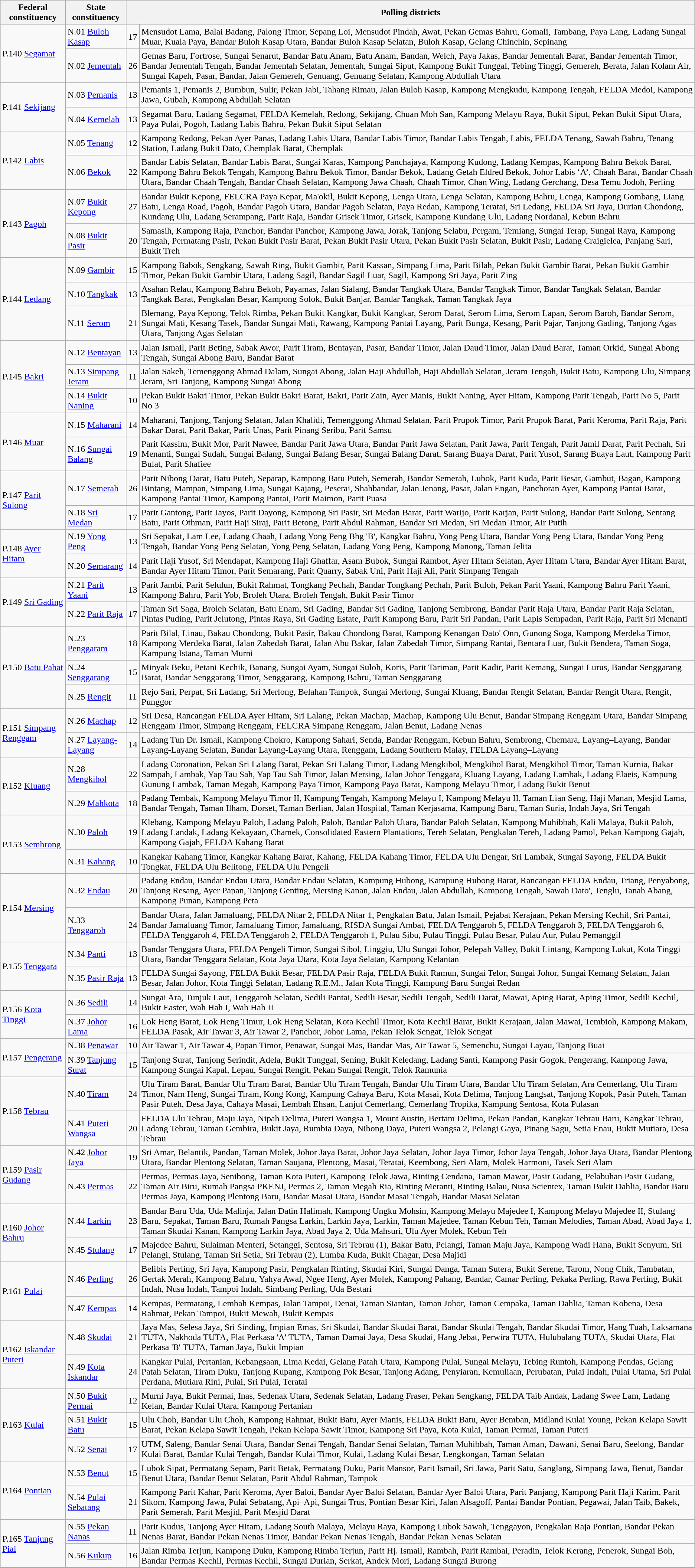<table class="wikitable sortable">
<tr>
<th>Federal constituency</th>
<th>State constituency</th>
<th colspan=2>Polling districts</th>
</tr>
<tr>
<td rowspan=2>P.140 <a href='#'>Segamat</a></td>
<td>N.01 <a href='#'>Buloh Kasap</a></td>
<td>17</td>
<td>Mensudot Lama, Balai Badang, Palong Timor, Sepang Loi, Mensudot Pindah, Awat, Pekan Gemas Bahru, Gomali, Tambang, Paya Lang, Ladang Sungai Muar, Kuala Paya, Bandar Buloh Kasap Utara, Bandar Buloh Kasap Selatan, Buloh Kasap, Gelang Chinchin, Sepinang</td>
</tr>
<tr>
<td>N.02 <a href='#'>Jementah</a></td>
<td>26</td>
<td>Gemas Baru, Fortrose, Sungai Senarut, Bandar Batu Anam, Batu Anam, Bandan, Welch, Paya Jakas, Bandar Jementah Barat, Bandar Jementah Timor, Bandar Jementah Tengah, Bandar Jementah Selatan, Jementah, Sungai Siput, Kampong Bukit Tunggal, Tebing Tinggi, Gemereh, Berata, Jalan Kolam Air, Sungai Kapeh, Pasar, Bandar, Jalan Gemereh, Genuang, Genuang Selatan, Kampong Abdullah Utara</td>
</tr>
<tr>
<td rowspan=2>P.141 <a href='#'>Sekijang</a></td>
<td>N.03 <a href='#'>Pemanis</a></td>
<td>13</td>
<td>Pemanis 1, Pemanis 2, Bumbun, Sulir, Pekan Jabi, Tahang Rimau, Jalan Buloh Kasap, Kampong Mengkudu, Kampong Tengah, FELDA Medoi, Kampong Jawa, Gubah, Kampong Abdullah Selatan</td>
</tr>
<tr>
<td>N.04 <a href='#'>Kemelah</a></td>
<td>13</td>
<td>Segamat Baru, Ladang Segamat, FELDA Kemelah, Redong, Sekijang, Chuan Moh San, Kampong Melayu Raya, Bukit Siput, Pekan Bukit Siput Utara, Paya Pulai, Pogoh, Ladang Labis Bahru, Pekan Bukit Siput Selatan</td>
</tr>
<tr>
<td rowspan=2>P.142 <a href='#'>Labis</a></td>
<td>N.05 <a href='#'>Tenang</a></td>
<td>12</td>
<td>Kampong Redong, Pekan Ayer Panas, Ladang Labis Utara, Bandar Labis Timor, Bandar Labis Tengah, Labis, FELDA Tenang, Sawah Bahru, Tenang Station, Ladang Bukit Dato, Chemplak Barat, Chemplak</td>
</tr>
<tr>
<td>N.06 <a href='#'>Bekok</a></td>
<td>22</td>
<td>Bandar Labis Selatan, Bandar Labis Barat, Sungai Karas, Kampong Panchajaya, Kampong Kudong, Ladang Kempas, Kampong Bahru Bekok Barat, Kampong Bahru Bekok Tengah, Kampong Bahru Bekok Timor, Bandar Bekok, Ladang Getah Eldred Bekok, Johor Labis ‘A’, Chaah Barat, Bandar Chaah Utara, Bandar Chaah Tengah, Bandar Chaah Selatan, Kampong Jawa Chaah, Chaah Timor, Chan Wing, Ladang Gerchang, Desa Temu Jodoh, Perling</td>
</tr>
<tr>
<td rowspan=2>P.143 <a href='#'>Pagoh</a></td>
<td>N.07 <a href='#'>Bukit Kepong</a></td>
<td>27</td>
<td>Bandar Bukit Kepong, FELCRA Paya Kepar, Ma'okil, Bukit Kepong, Lenga Utara, Lenga Selatan, Kampong Bahru, Lenga, Kampong Gombang, Liang Batu, Lenga Road, Pagoh, Bandar Pagoh Utara, Bandar Pagoh Selatan, Paya Redan, Kampong Teratai, Sri Ledang, FELDA Sri Jaya, Durian Chondong, Kundang Ulu, Ladang Serampang, Parit Raja, Bandar Grisek Timor, Grisek, Kampong Kundang Ulu, Ladang Nordanal, Kebun Bahru</td>
</tr>
<tr>
<td>N.08 <a href='#'>Bukit Pasir</a></td>
<td>20</td>
<td>Samasih, Kampong Raja, Panchor, Bandar Panchor, Kampong Jawa, Jorak, Tanjong Selabu, Pergam, Temiang, Sungai Terap, Sungai Raya, Kampong Tengah, Permatang Pasir, Pekan Bukit Pasir Barat, Pekan Bukit Pasir Utara, Pekan Bukit Pasir Selatan, Bukit Pasir, Ladang Craigielea, Panjang Sari, Bukit Treh</td>
</tr>
<tr>
<td rowspan=3>P.144 <a href='#'>Ledang</a></td>
<td>N.09 <a href='#'>Gambir</a></td>
<td>15</td>
<td>Kampong Babok, Sengkang, Sawah Ring, Bukit Gambir, Parit Kassan, Simpang Lima, Parit Bilah, Pekan Bukit Gambir Barat, Pekan Bukit Gambir Timor, Pekan Bukit Gambir Utara, Ladang Sagil, Bandar Sagil Luar, Sagil, Kampong Sri Jaya, Parit Zing</td>
</tr>
<tr>
<td>N.10 <a href='#'>Tangkak</a></td>
<td>13</td>
<td>Asahan Relau, Kampong Bahru Bekoh, Payamas, Jalan Sialang, Bandar Tangkak Utara, Bandar Tangkak Timor, Bandar Tangkak Selatan, Bandar Tangkak Barat, Pengkalan Besar, Kampong Solok, Bukit Banjar, Bandar Tangkak, Taman Tangkak Jaya</td>
</tr>
<tr>
<td>N.11 <a href='#'>Serom</a></td>
<td>21</td>
<td>Blemang, Paya Kepong, Telok Rimba, Pekan Bukit Kangkar, Bukit Kangkar, Serom Darat, Serom Lima, Serom Lapan, Serom Baroh, Bandar Serom, Sungai Mati, Kesang Tasek, Bandar Sungai Mati, Rawang, Kampong Pantai Layang, Parit Bunga, Kesang, Parit Pajar, Tanjong Gading, Tanjong Agas Utara, Tanjong Agas Selatan</td>
</tr>
<tr>
<td rowspan=3>P.145 <a href='#'>Bakri</a></td>
<td>N.12 <a href='#'>Bentayan</a></td>
<td>13</td>
<td>Jalan Ismail, Parit Beting, Sabak Awor, Parit Tiram, Bentayan, Pasar, Bandar Timor, Jalan Daud Timor, Jalan Daud Barat, Taman Orkid, Sungai Abong Tengah, Sungai Abong Baru, Bandar Barat</td>
</tr>
<tr>
<td>N.13 <a href='#'>Simpang Jeram</a></td>
<td>11</td>
<td>Jalan Sakeh, Temenggong Ahmad Dalam, Sungai Abong, Jalan Haji Abdullah, Haji Abdullah Selatan, Jeram Tengah, Bukit Batu, Kampong Ulu, Simpang Jeram, Sri Tanjong, Kampong Sungai Abong</td>
</tr>
<tr>
<td>N.14 <a href='#'>Bukit Naning</a></td>
<td>10</td>
<td>Pekan Bukit Bakri Timor, Pekan Bukit Bakri Barat, Bakri, Parit Zain, Ayer Manis, Bukit Naning, Ayer Hitam, Kampong Parit Tengah, Parit No 5, Parit No 3</td>
</tr>
<tr>
<td rowspan=2>P.146 <a href='#'>Muar</a></td>
<td>N.15 <a href='#'>Maharani</a></td>
<td>14</td>
<td>Maharani, Tanjong, Tanjong Selatan, Jalan Khalidi, Temenggong Ahmad Selatan, Parit Prupok Timor, Parit Prupok Barat, Parit Keroma, Parit Raja, Parit Bakar Darat, Parit Bakar, Parit Unas, Parit Pinang Seribu, Parit Samsu</td>
</tr>
<tr>
<td>N.16 <a href='#'>Sungai Balang</a></td>
<td>19</td>
<td>Parit Kassim, Bukit Mor, Parit Nawee, Bandar Parit Jawa Utara, Bandar Parit Jawa Selatan, Parit Jawa, Parit Tengah, Parit Jamil Darat, Parit Pechah, Sri Menanti, Sungai Sudah, Sungai Balang, Sungai Balang Besar, Sungai Balang Darat, Sarang Buaya Darat, Parit Yusof, Sarang Buaya Laut, Kampong Parit Bulat, Parit Shafiee</td>
</tr>
<tr>
<td rowspan=2>P.147 <a href='#'>Parit Sulong</a></td>
<td>N.17 <a href='#'>Semerah</a></td>
<td>26</td>
<td>Parit Nibong Darat, Batu Puteh, Separap, Kampong Batu Puteh, Semerah, Bandar Semerah, Lubok, Parit Kuda, Parit Besar, Gambut, Bagan, Kampong Bintang, Mampan, Simpang Lima, Sungai Kajang, Peserai, Shahbandar, Jalan Jenang, Pasar, Jalan Engan, Panchoran Ayer, Kampong Pantai Barat, Kampong Pantai Timor, Kampong Pantai, Parit Maimon, Parit Puasa</td>
</tr>
<tr>
<td>N.18 <a href='#'>Sri Medan</a></td>
<td>17</td>
<td>Parit Gantong, Parit Jayos, Parit Dayong, Kampong Sri Pasir, Sri Medan Barat, Parit Warijo, Parit Karjan, Parit Sulong, Bandar Parit Sulong, Sentang Batu, Parit Othman, Parit Haji Siraj, Parit Betong, Parit Abdul Rahman, Bandar Sri Medan, Sri Medan Timor, Air Putih</td>
</tr>
<tr>
<td rowspan=2>P.148 <a href='#'>Ayer Hitam</a></td>
<td>N.19 <a href='#'>Yong Peng</a></td>
<td>13</td>
<td>Sri Sepakat, Lam Lee, Ladang Chaah, Ladang Yong Peng Bhg 'B', Kangkar Bahru, Yong Peng Utara, Bandar Yong Peng Utara, Bandar Yong Peng Tengah, Bandar Yong Peng Selatan, Yong Peng Selatan, Ladang Yong Peng, Kampong Manong, Taman Jelita</td>
</tr>
<tr>
<td>N.20 <a href='#'>Semarang</a></td>
<td>14</td>
<td>Parit Haji Yusof, Sri Mendapat, Kampong Haji Ghaffar, Asam Bubok, Sungai Rambot, Ayer Hitam Selatan, Ayer Hitam Utara, Bandar Ayer Hitam Barat, Bandar Ayer Hitam Timor, Parit Semarang, Parit Quarry, Sabak Uni, Parit Haji Ali, Parit Simpang Tengah</td>
</tr>
<tr>
<td rowspan=2>P.149 <a href='#'>Sri Gading</a></td>
<td>N.21 <a href='#'>Parit Yaani</a></td>
<td>13</td>
<td>Parit Jambi, Parit Selulun, Bukit Rahmat, Tongkang Pechah, Bandar Tongkang Pechah, Parit Buloh, Pekan Parit Yaani, Kampong Bahru Parit Yaani, Kampong Bahru, Parit Yob, Broleh Utara, Broleh Tengah, Bukit Pasir Timor</td>
</tr>
<tr>
<td>N.22 <a href='#'>Parit Raja</a></td>
<td>17</td>
<td>Taman Sri Saga, Broleh Selatan, Batu Enam, Sri Gading, Bandar Sri Gading, Tanjong Sembrong, Bandar Parit Raja Utara, Bandar Parit Raja Selatan, Pintas Puding, Parit Jelutong, Pintas Raya, Sri Gading Estate, Parit Kampong Baru, Parit Sri Pandan, Parit Lapis Sempadan, Parit Raja, Parit Sri Menanti</td>
</tr>
<tr>
<td rowspan=3>P.150 <a href='#'>Batu Pahat</a></td>
<td>N.23 <a href='#'>Penggaram</a></td>
<td>18</td>
<td>Parit Bilal, Linau, Bakau Chondong, Bukit Pasir, Bakau Chondong Barat, Kampong Kenangan Dato' Onn, Gunong Soga, Kampong Merdeka Timor, Kampong Merdeka Barat, Jalan Zabedah Barat, Jalan Abu Bakar, Jalan Zabedah Timor, Simpang Rantai, Bentara Luar, Bukit Bendera, Taman Soga, Kampung Istana, Taman Murni</td>
</tr>
<tr>
<td>N.24 <a href='#'>Senggarang</a></td>
<td>15</td>
<td>Minyak Beku, Petani Kechik, Banang, Sungai Ayam, Sungai Suloh, Koris, Parit Tariman, Parit Kadir, Parit Kemang, Sungai Lurus, Bandar Senggarang Barat, Bandar Senggarang Timor, Senggarang, Kampong Bahru, Taman Senggarang</td>
</tr>
<tr>
<td>N.25 <a href='#'>Rengit</a></td>
<td>11</td>
<td>Rejo Sari, Perpat, Sri Ladang, Sri Merlong, Belahan Tampok, Sungai Merlong, Sungai Kluang, Bandar Rengit Selatan, Bandar Rengit Utara, Rengit, Punggor</td>
</tr>
<tr>
<td rowspan=2>P.151 <a href='#'>Simpang Renggam</a></td>
<td>N.26 <a href='#'>Machap</a></td>
<td>12</td>
<td>Sri Desa, Rancangan FELDA Ayer Hitam, Sri Lalang, Pekan Machap, Machap, Kampong Ulu Benut, Bandar Simpang Renggam Utara, Bandar Simpang Renggam Timor, Simpang Renggam, FELCRA Simpang Renggam, Jalan Benut, Ladang Nenas</td>
</tr>
<tr>
<td>N.27 <a href='#'>Layang-Layang</a></td>
<td>14</td>
<td>Ladang Tun Dr. Ismail, Kampong Chokro, Kampong Sahari, Senda, Bandar Renggam, Kebun Bahru, Sembrong, Chemara, Layang–Layang, Bandar Layang-Layang Selatan, Bandar Layang-Layang Utara, Renggam, Ladang Southern Malay, FELDA Layang–Layang</td>
</tr>
<tr>
<td rowspan=2>P.152 <a href='#'>Kluang</a></td>
<td>N.28 <a href='#'>Mengkibol</a></td>
<td>22</td>
<td>Ladang Coronation, Pekan Sri Lalang Barat, Pekan Sri Lalang Timor, Ladang Mengkibol, Mengkibol Barat, Mengkibol Timor, Taman Kurnia, Bakar Sampah, Lambak, Yap Tau Sah, Yap Tau Sah Timor, Jalan Mersing, Jalan Johor Tenggara, Kluang Layang, Ladang Lambak, Ladang Elaeis, Kampung Gunung Lambak, Taman Megah, Kampong Paya Timor, Kampong Paya Barat, Kampong Melayu Timor, Ladang Bukit Benut</td>
</tr>
<tr>
<td>N.29 <a href='#'>Mahkota</a></td>
<td>18</td>
<td>Padang Tembak, Kampong Melayu Timor II, Kampung Tengah, Kampong Melayu I, Kampong Melayu II, Taman Lian Seng, Haji Manan, Mesjid Lama, Bandar Tengah, Taman Ilham, Dorset, Taman Berlian, Jalan Hospital, Taman Kerjasama, Kampung Baru, Taman Suria, Indah Jaya, Sri Tengah</td>
</tr>
<tr>
<td rowspan=2>P.153 <a href='#'>Sembrong</a></td>
<td>N.30 <a href='#'>Paloh</a></td>
<td>19</td>
<td>Klebang, Kampong Melayu Paloh, Ladang Paloh, Paloh, Bandar Paloh Utara, Bandar Paloh Selatan, Kampong Muhibbah, Kali Malaya, Bukit Paloh, Ladang Landak, Ladang Kekayaan, Chamek, Consolidated Eastern Plantations, Tereh Selatan, Pengkalan Tereh, Ladang Pamol, Pekan Kampong Gajah, Kampong Gajah, FELDA Kahang Barat</td>
</tr>
<tr>
<td>N.31 <a href='#'>Kahang</a></td>
<td>10</td>
<td>Kangkar Kahang Timor, Kangkar Kahang Barat, Kahang, FELDA Kahang Timor, FELDA Ulu Dengar, Sri Lambak, Sungai Sayong, FELDA Bukit Tongkat, FELDA Ulu Belitong, FELDA Ulu Pengeli</td>
</tr>
<tr>
<td rowspan=2>P.154 <a href='#'>Mersing</a></td>
<td>N.32 <a href='#'>Endau</a></td>
<td>20</td>
<td>Padang Endau, Bandar Endau Utara, Bandar Endau Selatan, Kampung Hubong, Kampung Hubong Barat, Rancangan FELDA Endau, Triang, Penyabong, Tanjong Resang, Ayer Papan, Tanjong Genting, Mersing Kanan, Jalan Endau, Jalan Abdullah, Kampong Tengah, Sawah Dato', Tenglu, Tanah Abang, Kampong Punan, Kampong Peta</td>
</tr>
<tr>
<td>N.33 <a href='#'>Tenggaroh</a></td>
<td>24</td>
<td>Bandar Utara, Jalan Jamaluang, FELDA Nitar 2, FELDA Nitar 1, Pengkalan Batu, Jalan Ismail, Pejabat Kerajaan, Pekan Mersing Kechil, Sri Pantai, Bandar Jamaluang Timor, Jamaluang Timor, Jamaluang, RISDA Sungai Ambat, FELDA Tenggaroh 5, FELDA Tenggaroh 3, FELDA Tenggaroh 6, FELDA Tenggaroh 4, FELDA Tenggaroh 2, FELDA Tenggaroh 1, Pulau Sibu, Pulau Tinggi, Pulau Besar, Pulau Aur, Pulau Pemanggil</td>
</tr>
<tr>
<td rowspan=2>P.155 <a href='#'>Tenggara</a></td>
<td>N.34 <a href='#'>Panti</a></td>
<td>13</td>
<td>Bandar Tenggara Utara, FELDA Pengeli Timor, Sungai Sibol, Linggiu, Ulu Sungai Johor, Pelepah Valley, Bukit Lintang, Kampong Lukut, Kota Tinggi Utara, Bandar Tenggara Selatan, Kota Jaya Utara, Kota Jaya Selatan, Kampong Kelantan</td>
</tr>
<tr>
<td>N.35 <a href='#'>Pasir Raja</a></td>
<td>13</td>
<td>FELDA Sungai Sayong, FELDA Bukit Besar, FELDA Pasir Raja, FELDA Bukit Ramun, Sungai Telor, Sungai Johor, Sungai Kemang Selatan, Jalan Besar, Jalan Johor, Kota Tinggi Selatan, Ladang R.E.M., Jalan Kota Tinggi, Kampung Baru Sungai Redan</td>
</tr>
<tr>
<td rowspan=2>P.156 <a href='#'>Kota Tinggi</a></td>
<td>N.36 <a href='#'>Sedili</a></td>
<td>14</td>
<td>Sungai Ara, Tunjuk Laut, Tenggaroh Selatan, Sedili Pantai, Sedili Besar, Sedili Tengah, Sedili Darat, Mawai, Aping Barat, Aping Timor, Sedili Kechil, Bukit Easter, Wah Hah I, Wah Hah II</td>
</tr>
<tr>
<td>N.37 <a href='#'>Johor Lama</a></td>
<td>16</td>
<td>Lok Heng Barat, Lok Heng Timur, Lok Heng Selatan, Kota Kechil Timor, Kota Kechil Barat, Bukit Kerajaan, Jalan Mawai, Tembioh, Kampong Makam, FELDA Pasak, Air Tawar 3, Air Tawar 2, Panchor, Johor Lama, Pekan Telok Sengat, Telok Sengat</td>
</tr>
<tr>
<td rowspan=2>P.157 <a href='#'>Pengerang</a></td>
<td>N.38 <a href='#'>Penawar</a></td>
<td>10</td>
<td>Air Tawar 1, Air Tawar 4, Papan Timor, Penawar, Sungai Mas, Bandar Mas, Air Tawar 5, Semenchu, Sungai Layau, Tanjong Buai</td>
</tr>
<tr>
<td>N.39 <a href='#'>Tanjung Surat</a></td>
<td>15</td>
<td>Tanjong Surat, Tanjong Serindit, Adela, Bukit Tunggal, Sening, Bukit Keledang, Ladang Santi, Kampong Pasir Gogok, Pengerang, Kampong Jawa, Kampong Sungai Kapal, Lepau, Sungai Rengit, Pekan Sungai Rengit, Telok Ramunia</td>
</tr>
<tr>
<td rowspan=2>P.158 <a href='#'>Tebrau</a></td>
<td>N.40 <a href='#'>Tiram</a></td>
<td>24</td>
<td>Ulu Tiram Barat, Bandar Ulu Tiram Barat, Bandar Ulu Tiram Tengah, Bandar Ulu Tiram Utara, Bandar Ulu Tiram Selatan, Ara Cemerlang, Ulu Tiram Timor, Nam Heng, Sungai Tiram, Kong Kong, Kampung Cahaya Baru, Kota Masai, Kota Delima, Tanjong Langsat, Tanjong Kopok, Pasir Puteh, Taman Pasir Puteh, Desa Jaya, Cahaya Masai, Lembah Ehsan, Lanjut Cemerlang, Cemerlang Tropika, Kampung Sentosa, Kota Pulasan</td>
</tr>
<tr>
<td>N.41 <a href='#'>Puteri Wangsa</a></td>
<td>20</td>
<td>FELDA Ulu Tebrau, Maju Jaya, Nipah Delima, Puteri Wangsa 1, Mount Austin, Bertam Delima, Pekan Pandan, Kangkar Tebrau Baru, Kangkar Tebrau, Ladang Tebrau, Taman Gembira, Bukit Jaya, Rumbia Daya, Nibong Daya, Puteri Wangsa 2, Pelangi Gaya, Pinang Sagu, Setia Enau, Bukit Mutiara, Desa Tebrau</td>
</tr>
<tr>
<td rowspan=2>P.159 <a href='#'>Pasir Gudang</a></td>
<td>N.42 <a href='#'>Johor Jaya</a></td>
<td>19</td>
<td>Sri Amar, Belantik, Pandan, Taman Molek, Johor Jaya Barat, Johor Jaya Selatan, Johor Jaya Timor, Johor Jaya Tengah, Johor Jaya Utara, Bandar Plentong Utara, Bandar Plentong Selatan, Taman Saujana, Plentong, Masai, Teratai, Keembong, Seri Alam, Molek Harmoni, Tasek Seri Alam</td>
</tr>
<tr>
<td>N.43 <a href='#'>Permas</a></td>
<td>22</td>
<td>Permas, Permas Jaya, Senibong, Taman Kota Puteri, Kampong Telok Jawa, Rinting Cendana, Taman Mawar, Pasir Gudang, Pelabuhan Pasir Gudang, Taman Air Biru, Rumah Pangsa PKENJ, Permas 2, Taman Megah Ria, Rinting Meranti, Rinting Balau, Nusa Scientex, Taman Bukit Dahlia, Bandar Baru Permas Jaya, Kampong Plentong Baru, Bandar Masai Utara, Bandar Masai Tengah, Bandar Masai Selatan</td>
</tr>
<tr>
<td rowspan=2>P.160 <a href='#'>Johor Bahru</a></td>
<td>N.44 <a href='#'>Larkin</a></td>
<td>23</td>
<td>Bandar Baru Uda, Uda Malinja, Jalan Datin Halimah, Kampong Ungku Mohsin, Kampong Melayu Majedee I, Kampong Melayu Majedee II, Stulang Baru, Sepakat, Taman Baru, Rumah Pangsa Larkin, Larkin Jaya, Larkin, Taman Majedee, Taman Kebun Teh, Taman Melodies, Taman Abad, Abad Jaya 1, Taman Skudai Kanan, Kampong Larkin Jaya, Abad Jaya 2, Uda Mahsuri, Ulu Ayer Molek, Kebun Teh</td>
</tr>
<tr>
<td>N.45 <a href='#'>Stulang</a></td>
<td>17</td>
<td>Majedee Bahru, Sulaiman Menteri, Setanggi, Sentosa, Sri Tebrau (1), Bakar Batu, Pelangi, Taman Maju Jaya, Kampong Wadi Hana, Bukit Senyum, Sri Pelangi, Stulang, Taman Sri Setia, Sri Tebrau (2), Lumba Kuda, Bukit Chagar, Desa Majidi</td>
</tr>
<tr>
<td rowspan=2>P.161 <a href='#'>Pulai</a></td>
<td>N.46 <a href='#'>Perling</a></td>
<td>26</td>
<td>Belibis Perling, Sri Jaya, Kampong Pasir, Pengkalan Rinting, Skudai Kiri, Sungai Danga, Taman Sutera, Bukit Serene, Tarom, Nong Chik, Tambatan, Gertak Merah, Kampong Bahru, Yahya Awal, Ngee Heng, Ayer Molek, Kampong Pahang, Bandar, Camar Perling, Pekaka Perling, Rawa Perling, Bukit Indah, Nusa Indah, Tampoi Indah, Simbang Perling, Uda Bestari</td>
</tr>
<tr>
<td>N.47 <a href='#'>Kempas</a></td>
<td>14</td>
<td>Kempas, Permatang, Lembah Kempas, Jalan Tampoi, Denai, Taman Siantan, Taman Johor, Taman Cempaka, Taman Dahlia, Taman Kobena, Desa Rahmat, Pekan Tampoi, Bukit Mewah, Bukit Kempas</td>
</tr>
<tr>
<td rowspan=2>P.162 <a href='#'>Iskandar Puteri</a></td>
<td>N.48 <a href='#'>Skudai</a></td>
<td>21</td>
<td>Jaya Mas, Selesa Jaya, Sri Sinding, Impian Emas, Sri Skudai, Bandar Skudai Barat, Bandar Skudai Tengah, Bandar Skudai Timor, Hang Tuah, Laksamana TUTA, Nakhoda TUTA, Flat Perkasa 'A' TUTA, Taman Damai Jaya, Desa Skudai, Hang Jebat, Perwira TUTA, Hulubalang TUTA, Skudai Utara, Flat Perkasa 'B' TUTA, Taman Jaya, Bukit Impian</td>
</tr>
<tr>
<td>N.49 <a href='#'>Kota Iskandar</a></td>
<td>24</td>
<td>Kangkar Pulai, Pertanian, Kebangsaan, Lima Kedai, Gelang Patah Utara, Kampong Pulai, Sungai Melayu, Tebing Runtoh, Kampong Pendas, Gelang Patah Selatan, Tiram Duku, Tanjong Kupang, Kampong Pok Besar, Tanjong Adang, Penyiaran, Kemuliaan, Perubatan, Pulai Indah, Pulai Utama, Sri Pulai Perdana, Mutiara Rini, Pulai, Sri Pulai, Teratai</td>
</tr>
<tr>
<td rowspan=3>P.163 <a href='#'>Kulai</a></td>
<td>N.50 <a href='#'>Bukit Permai</a></td>
<td>12</td>
<td>Murni Jaya, Bukit Permai, Inas, Sedenak Utara, Sedenak Selatan, Ladang Fraser, Pekan Sengkang, FELDA Taib Andak, Ladang Swee Lam, Ladang Kelan, Bandar Kulai Utara, Kampong Pertanian</td>
</tr>
<tr>
<td>N.51 <a href='#'>Bukit Batu</a></td>
<td>15</td>
<td>Ulu Choh, Bandar Ulu Choh, Kampong Rahmat, Bukit Batu, Ayer Manis, FELDA Bukit Batu, Ayer Bemban, Midland Kulai Young, Pekan Kelapa Sawit Barat, Pekan Kelapa Sawit Tengah, Pekan Kelapa Sawit Timor, Kampong Sri Paya, Kota Kulai, Taman Permai, Taman Puteri</td>
</tr>
<tr>
<td>N.52 <a href='#'>Senai</a></td>
<td>17</td>
<td>UTM, Saleng, Bandar Senai Utara, Bandar Senai Tengah, Bandar Senai Selatan, Taman Muhibbah, Taman Aman, Dawani, Senai Baru, Seelong, Bandar Kulai Barat, Bandar Kulai Tengah, Bandar Kulai Timor, Kulai, Ladang Kulai Besar, Lengkongan, Taman Selatan</td>
</tr>
<tr>
<td rowspan=2>P.164 <a href='#'>Pontian</a></td>
<td>N.53 <a href='#'>Benut</a></td>
<td>15</td>
<td>Lubok Sipat, Permatang Sepam, Parit Betak, Permatang Duku, Parit Mansor, Parit Ismail, Sri Jawa, Parit Satu, Sanglang, Simpang Jawa, Benut, Bandar Benut Utara, Bandar Benut Selatan, Parit Abdul Rahman, Tampok</td>
</tr>
<tr>
<td>N.54 <a href='#'>Pulai Sebatang</a></td>
<td>21</td>
<td>Kampong Parit Kahar, Parit Keroma, Ayer Baloi, Bandar Ayer Baloi Selatan, Bandar Ayer Baloi Utara, Parit Panjang, Kampong Parit Haji Karim, Parit Sikom, Kampong Jawa, Pulai Sebatang, Api–Api, Sungai Trus, Pontian Besar Kiri, Jalan Alsagoff, Pantai Bandar Pontian, Pegawai, Jalan Taib, Bakek, Parit Semerah, Parit Mesjid, Parit Mesjid Darat</td>
</tr>
<tr>
<td rowspan=2>P.165 <a href='#'>Tanjung Piai</a></td>
<td>N.55 <a href='#'>Pekan Nanas</a></td>
<td>11</td>
<td>Parit Kudus, Tanjong Ayer Hitam, Ladang South Malaya, Melayu Raya, Kampong Lubok Sawah, Tenggayon, Pengkalan Raja Pontian, Bandar Pekan Nenas Barat, Bandar Pekan Nenas Timor, Bandar Pekan Nenas Tengah, Bandar Pekan Nenas Selatan</td>
</tr>
<tr>
<td>N.56 <a href='#'>Kukup</a></td>
<td>16</td>
<td>Jalan Rimba Terjun, Kampong Duku, Kampong Rimba Terjun, Parit Hj. Ismail, Rambah, Parit Rambai, Peradin, Telok Kerang, Penerok, Sungai Boh, Bandar Permas Kechil, Permas Kechil, Sungai Durian, Serkat, Andek Mori, Ladang Sungai Burong</td>
</tr>
</table>
